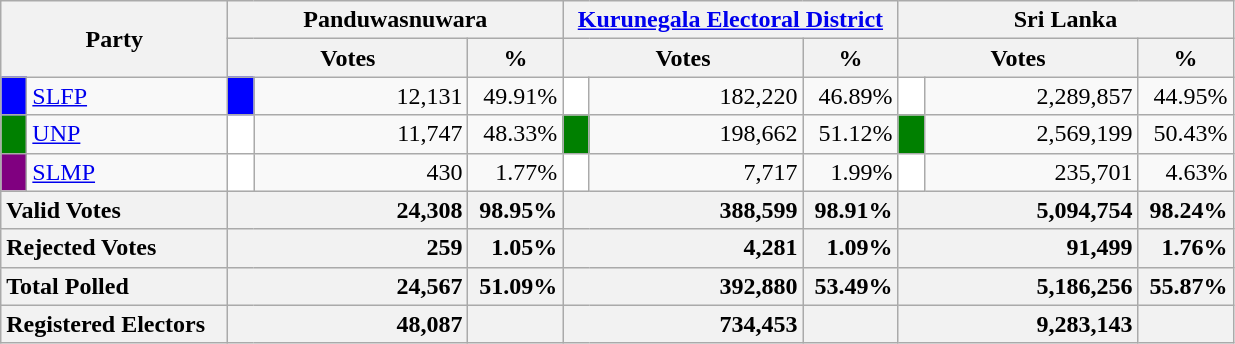<table class="wikitable">
<tr>
<th colspan="2" width="144px"rowspan="2">Party</th>
<th colspan="3" width="216px">Panduwasnuwara</th>
<th colspan="3" width="216px"><a href='#'>Kurunegala Electoral District</a></th>
<th colspan="3" width="216px">Sri Lanka</th>
</tr>
<tr>
<th colspan="2" width="144px">Votes</th>
<th>%</th>
<th colspan="2" width="144px">Votes</th>
<th>%</th>
<th colspan="2" width="144px">Votes</th>
<th>%</th>
</tr>
<tr>
<td style="background-color:blue;" width="10px"></td>
<td style="text-align:left;"><a href='#'>SLFP</a></td>
<td style="background-color:blue;" width="10px"></td>
<td style="text-align:right;">12,131</td>
<td style="text-align:right;">49.91%</td>
<td style="background-color:white;" width="10px"></td>
<td style="text-align:right;">182,220</td>
<td style="text-align:right;">46.89%</td>
<td style="background-color:white;" width="10px"></td>
<td style="text-align:right;">2,289,857</td>
<td style="text-align:right;">44.95%</td>
</tr>
<tr>
<td style="background-color:green;" width="10px"></td>
<td style="text-align:left;"><a href='#'>UNP</a></td>
<td style="background-color:white;" width="10px"></td>
<td style="text-align:right;">11,747</td>
<td style="text-align:right;">48.33%</td>
<td style="background-color:green;" width="10px"></td>
<td style="text-align:right;">198,662</td>
<td style="text-align:right;">51.12%</td>
<td style="background-color:green;" width="10px"></td>
<td style="text-align:right;">2,569,199</td>
<td style="text-align:right;">50.43%</td>
</tr>
<tr>
<td style="background-color:purple;" width="10px"></td>
<td style="text-align:left;"><a href='#'>SLMP</a></td>
<td style="background-color:white;" width="10px"></td>
<td style="text-align:right;">430</td>
<td style="text-align:right;">1.77%</td>
<td style="background-color:white;" width="10px"></td>
<td style="text-align:right;">7,717</td>
<td style="text-align:right;">1.99%</td>
<td style="background-color:white;" width="10px"></td>
<td style="text-align:right;">235,701</td>
<td style="text-align:right;">4.63%</td>
</tr>
<tr>
<th colspan="2" width="144px"style="text-align:left;">Valid Votes</th>
<th style="text-align:right;"colspan="2" width="144px">24,308</th>
<th style="text-align:right;">98.95%</th>
<th style="text-align:right;"colspan="2" width="144px">388,599</th>
<th style="text-align:right;">98.91%</th>
<th style="text-align:right;"colspan="2" width="144px">5,094,754</th>
<th style="text-align:right;">98.24%</th>
</tr>
<tr>
<th colspan="2" width="144px"style="text-align:left;">Rejected Votes</th>
<th style="text-align:right;"colspan="2" width="144px">259</th>
<th style="text-align:right;">1.05%</th>
<th style="text-align:right;"colspan="2" width="144px">4,281</th>
<th style="text-align:right;">1.09%</th>
<th style="text-align:right;"colspan="2" width="144px">91,499</th>
<th style="text-align:right;">1.76%</th>
</tr>
<tr>
<th colspan="2" width="144px"style="text-align:left;">Total Polled</th>
<th style="text-align:right;"colspan="2" width="144px">24,567</th>
<th style="text-align:right;">51.09%</th>
<th style="text-align:right;"colspan="2" width="144px">392,880</th>
<th style="text-align:right;">53.49%</th>
<th style="text-align:right;"colspan="2" width="144px">5,186,256</th>
<th style="text-align:right;">55.87%</th>
</tr>
<tr>
<th colspan="2" width="144px"style="text-align:left;">Registered Electors</th>
<th style="text-align:right;"colspan="2" width="144px">48,087</th>
<th></th>
<th style="text-align:right;"colspan="2" width="144px">734,453</th>
<th></th>
<th style="text-align:right;"colspan="2" width="144px">9,283,143</th>
<th></th>
</tr>
</table>
